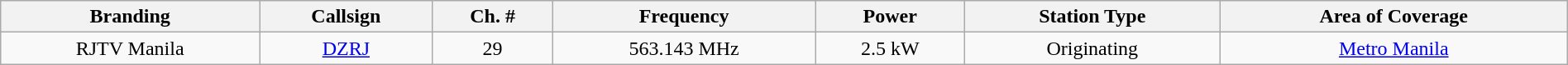<table class="wikitable sortable" style="width:100%; text-align:center;">
<tr>
<th>Branding</th>
<th>Callsign</th>
<th>Ch. #</th>
<th>Frequency</th>
<th>Power</th>
<th>Station Type</th>
<th class="unsortable">Area of Coverage</th>
</tr>
<tr>
<td>RJTV Manila</td>
<td><a href='#'>DZRJ</a></td>
<td>29</td>
<td>563.143 MHz</td>
<td>2.5 kW</td>
<td>Originating</td>
<td><a href='#'>Metro Manila</a></td>
</tr>
</table>
